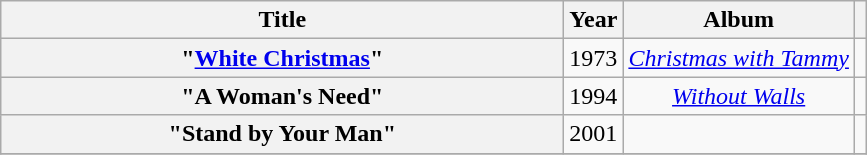<table class="wikitable plainrowheaders" style="text-align:center;">
<tr>
<th style="width:23em;">Title</th>
<th>Year</th>
<th>Album</th>
<th></th>
</tr>
<tr>
<th scope="row">"<a href='#'>White Christmas</a>"</th>
<td>1973</td>
<td><em><a href='#'>Christmas with Tammy</a></em></td>
<td></td>
</tr>
<tr>
<th scope="row">"A Woman's Need"<br></th>
<td>1994</td>
<td><em><a href='#'>Without Walls</a></em></td>
<td></td>
</tr>
<tr>
<th scope="row">"Stand by Your Man"</th>
<td>2001</td>
<td></td>
<td></td>
</tr>
<tr>
</tr>
</table>
